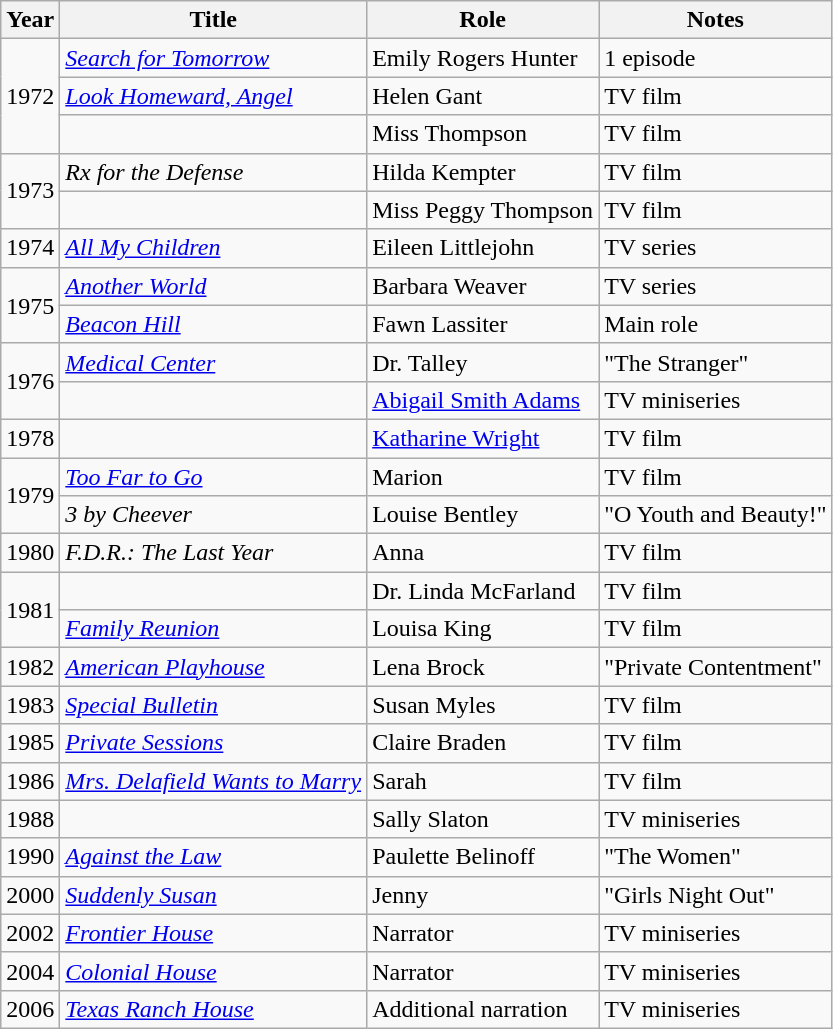<table class="wikitable sortable">
<tr>
<th>Year</th>
<th>Title</th>
<th>Role</th>
<th class="unsortable">Notes</th>
</tr>
<tr>
<td rowspan="3">1972</td>
<td><em><a href='#'>Search for Tomorrow</a></em></td>
<td>Emily Rogers Hunter</td>
<td>1 episode</td>
</tr>
<tr>
<td><em><a href='#'>Look Homeward, Angel</a></em></td>
<td>Helen Gant</td>
<td>TV film</td>
</tr>
<tr>
<td><em></em></td>
<td>Miss Thompson</td>
<td>TV film</td>
</tr>
<tr>
<td rowspan="2">1973</td>
<td><em>Rx for the Defense</em></td>
<td>Hilda Kempter</td>
<td>TV film</td>
</tr>
<tr>
<td><em></em></td>
<td>Miss Peggy Thompson</td>
<td>TV film</td>
</tr>
<tr>
<td>1974</td>
<td><em><a href='#'>All My Children</a></em></td>
<td>Eileen Littlejohn</td>
<td>TV series</td>
</tr>
<tr>
<td rowspan="2">1975</td>
<td><em><a href='#'>Another World</a></em></td>
<td>Barbara Weaver</td>
<td>TV series</td>
</tr>
<tr>
<td><em><a href='#'>Beacon Hill</a></em></td>
<td>Fawn Lassiter</td>
<td>Main role</td>
</tr>
<tr>
<td rowspan="2">1976</td>
<td><em><a href='#'>Medical Center</a></em></td>
<td>Dr. Talley</td>
<td>"The Stranger"</td>
</tr>
<tr>
<td><em></em></td>
<td><a href='#'>Abigail Smith Adams</a></td>
<td>TV miniseries</td>
</tr>
<tr>
<td>1978</td>
<td><em></em></td>
<td><a href='#'>Katharine Wright</a></td>
<td>TV film</td>
</tr>
<tr>
<td rowspan="2">1979</td>
<td><em><a href='#'>Too Far to Go</a></em></td>
<td>Marion</td>
<td>TV film</td>
</tr>
<tr>
<td><em>3 by Cheever</em></td>
<td>Louise Bentley</td>
<td>"O Youth and Beauty!"</td>
</tr>
<tr>
<td>1980</td>
<td><em>F.D.R.: The Last Year</em></td>
<td>Anna</td>
<td>TV film</td>
</tr>
<tr>
<td rowspan="2">1981</td>
<td><em></em></td>
<td>Dr. Linda McFarland</td>
<td>TV film</td>
</tr>
<tr>
<td><em><a href='#'>Family Reunion</a></em></td>
<td>Louisa King</td>
<td>TV film</td>
</tr>
<tr>
<td>1982</td>
<td><em><a href='#'>American Playhouse</a></em></td>
<td>Lena Brock</td>
<td>"Private Contentment"</td>
</tr>
<tr>
<td>1983</td>
<td><em><a href='#'>Special Bulletin</a></em></td>
<td>Susan Myles</td>
<td>TV film</td>
</tr>
<tr>
<td>1985</td>
<td><em><a href='#'>Private Sessions</a></em></td>
<td>Claire Braden</td>
<td>TV film</td>
</tr>
<tr>
<td>1986</td>
<td><em><a href='#'>Mrs. Delafield Wants to Marry</a></em></td>
<td>Sarah</td>
<td>TV film</td>
</tr>
<tr>
<td>1988</td>
<td><em></em></td>
<td>Sally Slaton</td>
<td>TV miniseries</td>
</tr>
<tr>
<td>1990</td>
<td><em><a href='#'>Against the Law</a></em></td>
<td>Paulette Belinoff</td>
<td>"The Women"</td>
</tr>
<tr>
<td>2000</td>
<td><em><a href='#'>Suddenly Susan</a></em></td>
<td>Jenny</td>
<td>"Girls Night Out"</td>
</tr>
<tr>
<td>2002</td>
<td><em><a href='#'>Frontier House</a></em></td>
<td>Narrator</td>
<td>TV miniseries</td>
</tr>
<tr>
<td>2004</td>
<td><em><a href='#'>Colonial House</a></em></td>
<td>Narrator</td>
<td>TV miniseries</td>
</tr>
<tr>
<td>2006</td>
<td><em><a href='#'>Texas Ranch House</a></em></td>
<td>Additional narration</td>
<td>TV miniseries</td>
</tr>
</table>
